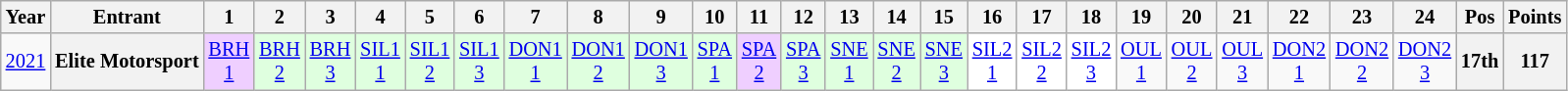<table class="wikitable" style="text-align:center; font-size:85%">
<tr>
<th>Year</th>
<th>Entrant</th>
<th>1</th>
<th>2</th>
<th>3</th>
<th>4</th>
<th>5</th>
<th>6</th>
<th>7</th>
<th>8</th>
<th>9</th>
<th>10</th>
<th>11</th>
<th>12</th>
<th>13</th>
<th>14</th>
<th>15</th>
<th>16</th>
<th>17</th>
<th>18</th>
<th>19</th>
<th>20</th>
<th>21</th>
<th>22</th>
<th>23</th>
<th>24</th>
<th>Pos</th>
<th>Points</th>
</tr>
<tr>
<td><a href='#'>2021</a></td>
<th nowrap>Elite Motorsport</th>
<td style="background:#EFCFFF;"><a href='#'>BRH<br>1</a><br></td>
<td style="background:#DFFFDF;"><a href='#'>BRH<br>2</a><br></td>
<td style="background:#DFFFDF;"><a href='#'>BRH<br>3</a><br></td>
<td style="background:#DFFFDF;"><a href='#'>SIL1<br>1</a><br></td>
<td style="background:#DFFFDF;"><a href='#'>SIL1<br>2</a><br></td>
<td style="background:#DFFFDF;"><a href='#'>SIL1<br>3</a><br></td>
<td style="background:#DFFFDF;"><a href='#'>DON1<br>1</a><br></td>
<td style="background:#DFFFDF;"><a href='#'>DON1<br>2</a><br></td>
<td style="background:#DFFFDF;"><a href='#'>DON1<br>3</a><br></td>
<td style="background:#DFFFDF;"><a href='#'>SPA<br>1</a><br></td>
<td style="background:#EFCFFF;"><a href='#'>SPA<br>2</a><br></td>
<td style="background:#DFFFDF;"><a href='#'>SPA<br>3</a><br></td>
<td style="background:#DFFFDF;"><a href='#'>SNE<br>1</a><br></td>
<td style="background:#DFFFDF;"><a href='#'>SNE<br>2</a><br></td>
<td style="background:#DFFFDF;"><a href='#'>SNE<br>3</a><br></td>
<td style="background:#FFFFFF;"><a href='#'>SIL2<br>1</a><br></td>
<td style="background:#FFFFFF;"><a href='#'>SIL2<br>2</a><br></td>
<td style="background:#FFFFFF;"><a href='#'>SIL2<br>3</a><br></td>
<td><a href='#'>OUL<br>1</a></td>
<td><a href='#'>OUL<br>2</a></td>
<td><a href='#'>OUL<br>3</a></td>
<td><a href='#'>DON2<br>1</a></td>
<td><a href='#'>DON2<br>2</a></td>
<td><a href='#'>DON2<br>3</a></td>
<th>17th</th>
<th>117</th>
</tr>
</table>
